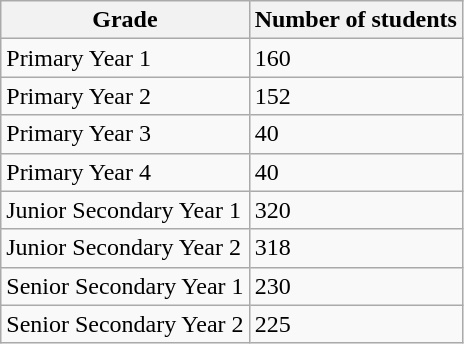<table class="wikitable">
<tr>
<th>Grade</th>
<th>Number of students</th>
</tr>
<tr>
<td>Primary Year 1</td>
<td>160</td>
</tr>
<tr>
<td>Primary Year 2</td>
<td>152</td>
</tr>
<tr>
<td>Primary Year 3</td>
<td>40</td>
</tr>
<tr>
<td>Primary Year 4</td>
<td>40</td>
</tr>
<tr>
<td>Junior Secondary Year 1</td>
<td>320</td>
</tr>
<tr>
<td>Junior Secondary Year 2</td>
<td>318</td>
</tr>
<tr>
<td>Senior Secondary Year 1</td>
<td>230</td>
</tr>
<tr>
<td>Senior Secondary Year 2</td>
<td>225</td>
</tr>
</table>
